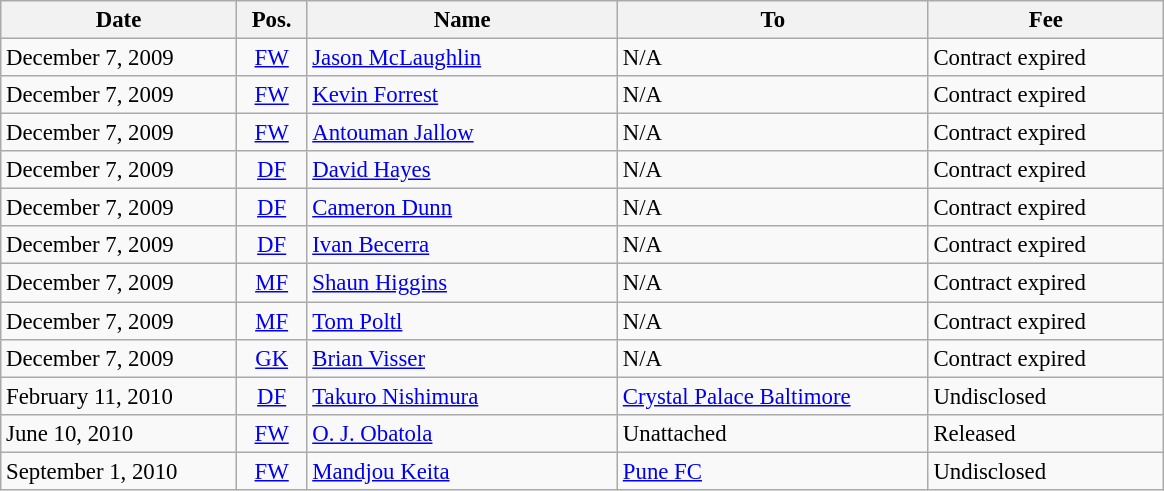<table class="wikitable" style="font-size: 95%;">
<tr>
<th width="150">Date</th>
<th width="40">Pos.</th>
<th width="200">Name</th>
<th width="200">To</th>
<th width="150">Fee</th>
</tr>
<tr>
<td>December 7, 2009</td>
<td style="text-align: center;"><a href='#'>FW</a></td>
<td> <a href='#'>Jason McLaughlin</a></td>
<td>N/A</td>
<td>Contract expired</td>
</tr>
<tr>
<td>December 7, 2009</td>
<td style="text-align: center;"><a href='#'>FW</a></td>
<td> <a href='#'>Kevin Forrest</a></td>
<td>N/A</td>
<td>Contract expired</td>
</tr>
<tr>
<td>December 7, 2009</td>
<td style="text-align: center;"><a href='#'>FW</a></td>
<td> <a href='#'>Antouman Jallow</a></td>
<td>N/A</td>
<td>Contract expired</td>
</tr>
<tr>
<td>December 7, 2009</td>
<td style="text-align: center;"><a href='#'>DF</a></td>
<td> <a href='#'>David Hayes</a></td>
<td>N/A</td>
<td>Contract expired</td>
</tr>
<tr>
<td>December 7, 2009</td>
<td style="text-align: center;"><a href='#'>DF</a></td>
<td> <a href='#'>Cameron Dunn</a></td>
<td>N/A</td>
<td>Contract expired</td>
</tr>
<tr>
<td>December 7, 2009</td>
<td style="text-align: center;"><a href='#'>DF</a></td>
<td> <a href='#'>Ivan Becerra</a></td>
<td>N/A</td>
<td>Contract expired</td>
</tr>
<tr>
<td>December 7, 2009</td>
<td style="text-align: center;"><a href='#'>MF</a></td>
<td> <a href='#'>Shaun Higgins</a></td>
<td>N/A</td>
<td>Contract expired</td>
</tr>
<tr>
<td>December 7, 2009</td>
<td style="text-align: center;"><a href='#'>MF</a></td>
<td> <a href='#'>Tom Poltl</a></td>
<td>N/A</td>
<td>Contract expired</td>
</tr>
<tr>
<td>December 7, 2009</td>
<td style="text-align: center;"><a href='#'>GK</a></td>
<td> <a href='#'>Brian Visser</a></td>
<td>N/A</td>
<td>Contract expired</td>
</tr>
<tr>
<td>February 11, 2010</td>
<td style="text-align: center;"><a href='#'>DF</a></td>
<td> <a href='#'>Takuro Nishimura</a></td>
<td> <a href='#'>Crystal Palace Baltimore</a></td>
<td>Undisclosed</td>
</tr>
<tr>
<td>June 10, 2010</td>
<td style="text-align: center;"><a href='#'>FW</a></td>
<td> <a href='#'>O. J. Obatola</a></td>
<td>Unattached</td>
<td>Released</td>
</tr>
<tr>
<td>September 1, 2010</td>
<td style="text-align: center;"><a href='#'>FW</a></td>
<td> <a href='#'>Mandjou Keita</a></td>
<td> <a href='#'>Pune FC</a></td>
<td>Undisclosed</td>
</tr>
</table>
